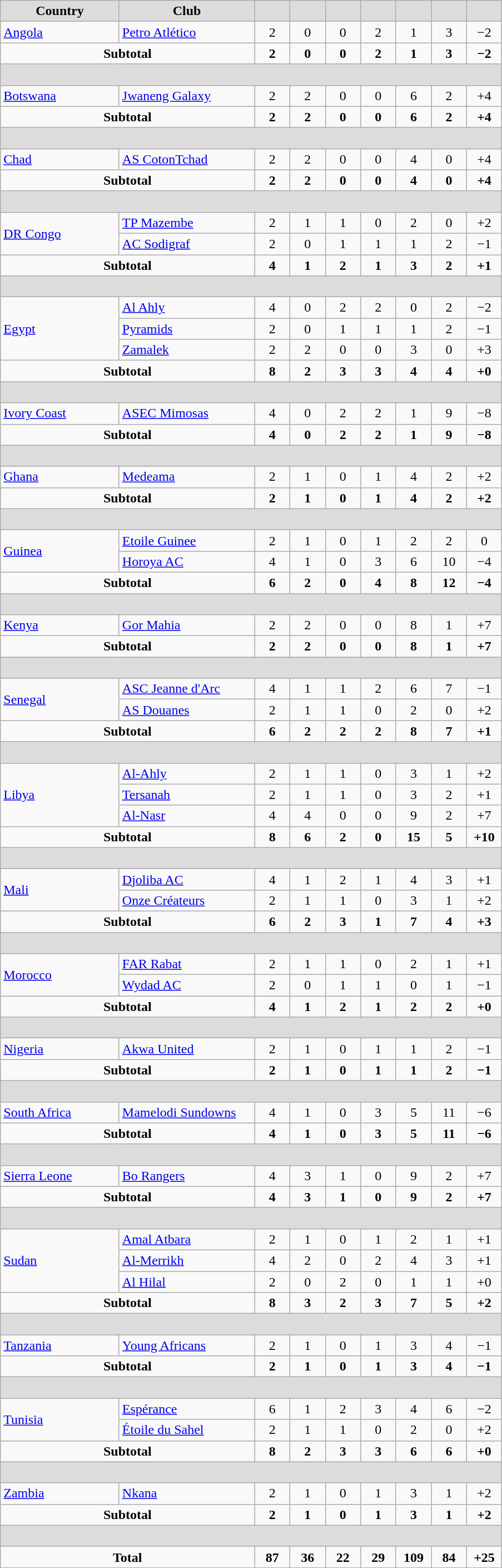<table class="wikitable" style="text-align: center;">
<tr>
<th width="135" style="background:#DCDCDC">Country</th>
<th width="155" style="background:#DCDCDC">Club</th>
<th width="35" style="background:#DCDCDC"></th>
<th width="35" style="background:#DCDCDC"></th>
<th width="35" style="background:#DCDCDC"></th>
<th width="35" style="background:#DCDCDC"></th>
<th width="35" style="background:#DCDCDC"></th>
<th width="35" style="background:#DCDCDC"></th>
<th width="35" style="background:#DCDCDC"></th>
</tr>
<tr>
<td align=left> <a href='#'>Angola</a></td>
<td align=left><a href='#'>Petro Atlético</a></td>
<td>2</td>
<td>0</td>
<td>0</td>
<td>2</td>
<td>1</td>
<td>3</td>
<td>−2</td>
</tr>
<tr>
<td colspan=2 align-"center"><strong>Subtotal</strong></td>
<td><strong>2</strong></td>
<td><strong>0</strong></td>
<td><strong>0</strong></td>
<td><strong>2</strong></td>
<td><strong>1</strong></td>
<td><strong>3</strong></td>
<td><strong>−2</strong></td>
</tr>
<tr>
<th colspan=9 height="18" style="background:#DCDCDC"></th>
</tr>
<tr>
<td align=left> <a href='#'>Botswana</a></td>
<td align=left><a href='#'>Jwaneng Galaxy</a></td>
<td>2</td>
<td>2</td>
<td>0</td>
<td>0</td>
<td>6</td>
<td>2</td>
<td>+4</td>
</tr>
<tr>
<td colspan=2 align-"center"><strong>Subtotal</strong></td>
<td><strong>2</strong></td>
<td><strong>2</strong></td>
<td><strong>0</strong></td>
<td><strong>0</strong></td>
<td><strong>6</strong></td>
<td><strong>2</strong></td>
<td><strong>+4</strong></td>
</tr>
<tr>
<th colspan=9 height="18" style="background:#DCDCDC"></th>
</tr>
<tr>
<td align=left> <a href='#'>Chad</a></td>
<td align=left><a href='#'>AS CotonTchad</a></td>
<td>2</td>
<td>2</td>
<td>0</td>
<td>0</td>
<td>4</td>
<td>0</td>
<td>+4</td>
</tr>
<tr>
<td colspan=2 align-"center"><strong>Subtotal</strong></td>
<td><strong>2</strong></td>
<td><strong>2</strong></td>
<td><strong>0</strong></td>
<td><strong>0</strong></td>
<td><strong>4</strong></td>
<td><strong>0</strong></td>
<td><strong>+4</strong></td>
</tr>
<tr>
<th colspan=9 height="18" style="background:#DCDCDC"></th>
</tr>
<tr>
<td rowspan=2 align=left> <a href='#'>DR Congo</a></td>
<td align=left><a href='#'>TP Mazembe</a></td>
<td>2</td>
<td>1</td>
<td>1</td>
<td>0</td>
<td>2</td>
<td>0</td>
<td>+2</td>
</tr>
<tr>
<td align=left><a href='#'>AC Sodigraf</a></td>
<td>2</td>
<td>0</td>
<td>1</td>
<td>1</td>
<td>1</td>
<td>2</td>
<td>−1</td>
</tr>
<tr>
<td colspan=2 align-"center"><strong>Subtotal</strong></td>
<td><strong>4</strong></td>
<td><strong>1</strong></td>
<td><strong>2</strong></td>
<td><strong>1</strong></td>
<td><strong>3</strong></td>
<td><strong>2</strong></td>
<td><strong>+1</strong></td>
</tr>
<tr>
<th colspan=9 height="18" style="background:#DCDCDC"></th>
</tr>
<tr>
<td rowspan=3 align=left> <a href='#'>Egypt</a></td>
<td align=left><a href='#'>Al Ahly</a></td>
<td>4</td>
<td>0</td>
<td>2</td>
<td>2</td>
<td>0</td>
<td>2</td>
<td>−2</td>
</tr>
<tr>
<td align=left><a href='#'>Pyramids</a></td>
<td>2</td>
<td>0</td>
<td>1</td>
<td>1</td>
<td>1</td>
<td>2</td>
<td>−1</td>
</tr>
<tr>
<td align=left><a href='#'>Zamalek</a></td>
<td>2</td>
<td>2</td>
<td>0</td>
<td>0</td>
<td>3</td>
<td>0</td>
<td>+3</td>
</tr>
<tr>
<td colspan=2 align-"center"><strong>Subtotal</strong></td>
<td><strong>8</strong></td>
<td><strong>2</strong></td>
<td><strong>3</strong></td>
<td><strong>3</strong></td>
<td><strong>4</strong></td>
<td><strong>4</strong></td>
<td><strong>+0</strong></td>
</tr>
<tr>
<th colspan=9 height="18" style="background:#DCDCDC"></th>
</tr>
<tr>
<td align=left> <a href='#'>Ivory Coast</a></td>
<td align=left><a href='#'>ASEC Mimosas</a></td>
<td>4</td>
<td>0</td>
<td>2</td>
<td>2</td>
<td>1</td>
<td>9</td>
<td>−8</td>
</tr>
<tr>
<td colspan=2 align-"center"><strong>Subtotal</strong></td>
<td><strong>4</strong></td>
<td><strong>0</strong></td>
<td><strong>2</strong></td>
<td><strong>2</strong></td>
<td><strong>1</strong></td>
<td><strong>9</strong></td>
<td><strong>−8</strong></td>
</tr>
<tr>
<th colspan=9 height="18" style="background:#DCDCDC"></th>
</tr>
<tr>
<td align=left> <a href='#'>Ghana</a></td>
<td align=left><a href='#'>Medeama</a></td>
<td>2</td>
<td>1</td>
<td>0</td>
<td>1</td>
<td>4</td>
<td>2</td>
<td>+2</td>
</tr>
<tr>
<td colspan=2 align-"center"><strong>Subtotal</strong></td>
<td><strong>2</strong></td>
<td><strong>1</strong></td>
<td><strong>0</strong></td>
<td><strong>1</strong></td>
<td><strong>4</strong></td>
<td><strong>2</strong></td>
<td><strong>+2</strong></td>
</tr>
<tr>
<th colspan=9 height="18" style="background:#DCDCDC"></th>
</tr>
<tr>
<td rowspan=2 align=left> <a href='#'>Guinea</a></td>
<td align=left><a href='#'>Etoile Guinee</a></td>
<td>2</td>
<td>1</td>
<td>0</td>
<td>1</td>
<td>2</td>
<td>2</td>
<td>0</td>
</tr>
<tr>
<td align=left><a href='#'>Horoya AC</a></td>
<td>4</td>
<td>1</td>
<td>0</td>
<td>3</td>
<td>6</td>
<td>10</td>
<td>−4</td>
</tr>
<tr>
<td colspan=2 align-"center"><strong>Subtotal</strong></td>
<td><strong>6</strong></td>
<td><strong>2</strong></td>
<td><strong>0</strong></td>
<td><strong>4</strong></td>
<td><strong>8</strong></td>
<td><strong>12</strong></td>
<td><strong>−4</strong></td>
</tr>
<tr>
<th colspan=9 height="18" style="background:#DCDCDC"></th>
</tr>
<tr>
<td align=left> <a href='#'>Kenya</a></td>
<td align=left><a href='#'>Gor Mahia</a></td>
<td>2</td>
<td>2</td>
<td>0</td>
<td>0</td>
<td>8</td>
<td>1</td>
<td>+7</td>
</tr>
<tr>
<td colspan=2 align-"center"><strong>Subtotal</strong></td>
<td><strong>2</strong></td>
<td><strong>2</strong></td>
<td><strong>0</strong></td>
<td><strong>0</strong></td>
<td><strong>8</strong></td>
<td><strong>1</strong></td>
<td><strong>+7</strong></td>
</tr>
<tr>
<th colspan=9 height="18" style="background:#DCDCDC"></th>
</tr>
<tr>
<td rowspan=2 align=left> <a href='#'>Senegal</a></td>
<td align=left><a href='#'>ASC Jeanne d'Arc</a></td>
<td>4</td>
<td>1</td>
<td>1</td>
<td>2</td>
<td>6</td>
<td>7</td>
<td>−1</td>
</tr>
<tr>
<td align=left><a href='#'>AS Douanes</a></td>
<td>2</td>
<td>1</td>
<td>1</td>
<td>0</td>
<td>2</td>
<td>0</td>
<td>+2</td>
</tr>
<tr>
<td colspan=2 align-"center"><strong>Subtotal</strong></td>
<td><strong>6</strong></td>
<td><strong>2</strong></td>
<td><strong>2</strong></td>
<td><strong>2</strong></td>
<td><strong>8</strong></td>
<td><strong>7</strong></td>
<td><strong>+1</strong></td>
</tr>
<tr>
<th colspan=9 height="18" style="background:#DCDCDC"></th>
</tr>
<tr>
<td rowspan=3 align=left> <a href='#'>Libya</a></td>
<td align=left><a href='#'>Al-Ahly</a></td>
<td>2</td>
<td>1</td>
<td>1</td>
<td>0</td>
<td>3</td>
<td>1</td>
<td>+2</td>
</tr>
<tr>
<td align=left><a href='#'>Tersanah</a></td>
<td>2</td>
<td>1</td>
<td>1</td>
<td>0</td>
<td>3</td>
<td>2</td>
<td>+1</td>
</tr>
<tr>
<td align=left><a href='#'>Al-Nasr</a></td>
<td>4</td>
<td>4</td>
<td>0</td>
<td>0</td>
<td>9</td>
<td>2</td>
<td>+7</td>
</tr>
<tr>
<td colspan=2 align-"center"><strong>Subtotal</strong></td>
<td><strong>8</strong></td>
<td><strong>6</strong></td>
<td><strong>2</strong></td>
<td><strong>0</strong></td>
<td><strong>15</strong></td>
<td><strong>5</strong></td>
<td><strong>+10</strong></td>
</tr>
<tr>
<th colspan=9 height="18" style="background:#DCDCDC"></th>
</tr>
<tr>
<td rowspan=2 align=left> <a href='#'>Mali</a></td>
<td align=left><a href='#'>Djoliba AC</a></td>
<td>4</td>
<td>1</td>
<td>2</td>
<td>1</td>
<td>4</td>
<td>3</td>
<td>+1</td>
</tr>
<tr>
<td align=left><a href='#'>Onze Créateurs</a></td>
<td>2</td>
<td>1</td>
<td>1</td>
<td>0</td>
<td>3</td>
<td>1</td>
<td>+2</td>
</tr>
<tr>
<td colspan=2 align-"center"><strong>Subtotal</strong></td>
<td><strong>6</strong></td>
<td><strong>2</strong></td>
<td><strong>3</strong></td>
<td><strong>1</strong></td>
<td><strong>7</strong></td>
<td><strong>4</strong></td>
<td><strong>+3</strong></td>
</tr>
<tr>
<th colspan=9 height="18" style="background:#DCDCDC"></th>
</tr>
<tr>
<td rowspan=2 align=left> <a href='#'>Morocco</a></td>
<td align=left><a href='#'>FAR Rabat</a></td>
<td>2</td>
<td>1</td>
<td>1</td>
<td>0</td>
<td>2</td>
<td>1</td>
<td>+1</td>
</tr>
<tr>
<td align=left><a href='#'>Wydad AC</a></td>
<td>2</td>
<td>0</td>
<td>1</td>
<td>1</td>
<td>0</td>
<td>1</td>
<td>−1</td>
</tr>
<tr>
<td colspan=2 align-"center"><strong>Subtotal</strong></td>
<td><strong>4</strong></td>
<td><strong>1</strong></td>
<td><strong>2</strong></td>
<td><strong>1</strong></td>
<td><strong>2</strong></td>
<td><strong>2</strong></td>
<td><strong>+0</strong></td>
</tr>
<tr>
<th colspan=9 height="18" style="background:#DCDCDC"></th>
</tr>
<tr>
<td align=left> <a href='#'>Nigeria</a></td>
<td align=left><a href='#'>Akwa United</a></td>
<td>2</td>
<td>1</td>
<td>0</td>
<td>1</td>
<td>1</td>
<td>2</td>
<td>−1</td>
</tr>
<tr>
<td colspan=2 align-"center"><strong>Subtotal</strong></td>
<td><strong>2</strong></td>
<td><strong>1</strong></td>
<td><strong>0</strong></td>
<td><strong>1</strong></td>
<td><strong>1</strong></td>
<td><strong>2</strong></td>
<td><strong>−1</strong></td>
</tr>
<tr>
<th colspan=9 height="18" style="background:#DCDCDC"></th>
</tr>
<tr>
<td align=left> <a href='#'>South Africa</a></td>
<td align=left><a href='#'>Mamelodi Sundowns</a></td>
<td>4</td>
<td>1</td>
<td>0</td>
<td>3</td>
<td>5</td>
<td>11</td>
<td>−6</td>
</tr>
<tr>
<td colspan=2 align-"center"><strong>Subtotal</strong></td>
<td><strong>4</strong></td>
<td><strong>1</strong></td>
<td><strong>0</strong></td>
<td><strong>3</strong></td>
<td><strong>5</strong></td>
<td><strong>11</strong></td>
<td><strong>−6</strong></td>
</tr>
<tr>
<th colspan=9 height="18" style="background:#DCDCDC"></th>
</tr>
<tr>
<td align=left> <a href='#'>Sierra Leone</a></td>
<td align=left><a href='#'>Bo Rangers</a></td>
<td>4</td>
<td>3</td>
<td>1</td>
<td>0</td>
<td>9</td>
<td>2</td>
<td>+7</td>
</tr>
<tr>
<td colspan=2 align-"center"><strong>Subtotal</strong></td>
<td><strong>4</strong></td>
<td><strong>3</strong></td>
<td><strong>1</strong></td>
<td><strong>0</strong></td>
<td><strong>9</strong></td>
<td><strong>2</strong></td>
<td><strong>+7</strong></td>
</tr>
<tr>
<th colspan=9 height="18" style="background:#DCDCDC"></th>
</tr>
<tr>
<td rowspan=3 align=left> <a href='#'>Sudan</a></td>
<td align=left><a href='#'>Amal Atbara</a></td>
<td>2</td>
<td>1</td>
<td>0</td>
<td>1</td>
<td>2</td>
<td>1</td>
<td>+1</td>
</tr>
<tr>
<td align=left><a href='#'>Al-Merrikh</a></td>
<td>4</td>
<td>2</td>
<td>0</td>
<td>2</td>
<td>4</td>
<td>3</td>
<td>+1</td>
</tr>
<tr>
<td align=left><a href='#'>Al Hilal</a></td>
<td>2</td>
<td>0</td>
<td>2</td>
<td>0</td>
<td>1</td>
<td>1</td>
<td>+0</td>
</tr>
<tr>
<td colspan=2 align-"center"><strong>Subtotal</strong></td>
<td><strong>8</strong></td>
<td><strong>3</strong></td>
<td><strong>2</strong></td>
<td><strong>3</strong></td>
<td><strong>7</strong></td>
<td><strong>5</strong></td>
<td><strong>+2</strong></td>
</tr>
<tr>
<th colspan=9 height="18" style="background:#DCDCDC"></th>
</tr>
<tr>
<td align=left> <a href='#'>Tanzania</a></td>
<td align=left><a href='#'>Young Africans</a></td>
<td>2</td>
<td>1</td>
<td>0</td>
<td>1</td>
<td>3</td>
<td>4</td>
<td>−1</td>
</tr>
<tr>
<td colspan=2 align-"center"><strong>Subtotal</strong></td>
<td><strong>2</strong></td>
<td><strong>1</strong></td>
<td><strong>0</strong></td>
<td><strong>1</strong></td>
<td><strong>3</strong></td>
<td><strong>4</strong></td>
<td><strong>−1</strong></td>
</tr>
<tr>
<th colspan=9 height="18" style="background:#DCDCDC"></th>
</tr>
<tr>
<td rowspan=2 align=left> <a href='#'>Tunisia</a></td>
<td align=left><a href='#'>Espérance</a></td>
<td>6</td>
<td>1</td>
<td>2</td>
<td>3</td>
<td>4</td>
<td>6</td>
<td>−2</td>
</tr>
<tr>
<td align=left><a href='#'>Étoile du Sahel</a></td>
<td>2</td>
<td>1</td>
<td>1</td>
<td>0</td>
<td>2</td>
<td>0</td>
<td>+2</td>
</tr>
<tr>
<td colspan=2 align-"center"><strong>Subtotal</strong></td>
<td><strong>8</strong></td>
<td><strong>2</strong></td>
<td><strong>3</strong></td>
<td><strong>3</strong></td>
<td><strong>6</strong></td>
<td><strong>6</strong></td>
<td><strong>+0</strong></td>
</tr>
<tr>
<th colspan=9 height="18" style="background:#DCDCDC"></th>
</tr>
<tr>
<td align=left> <a href='#'>Zambia</a></td>
<td align=left><a href='#'>Nkana</a></td>
<td>2</td>
<td>1</td>
<td>0</td>
<td>1</td>
<td>3</td>
<td>1</td>
<td>+2</td>
</tr>
<tr>
<td colspan=2 align-"center"><strong>Subtotal</strong></td>
<td><strong>2</strong></td>
<td><strong>1</strong></td>
<td><strong>0</strong></td>
<td><strong>1</strong></td>
<td><strong>3</strong></td>
<td><strong>1</strong></td>
<td><strong>+2</strong></td>
</tr>
<tr>
<th colspan=9 height="18" style="background:#DCDCDC"></th>
</tr>
<tr>
<td colspan=2 align-"center"><strong>Total</strong></td>
<td><strong>87</strong></td>
<td><strong>36</strong></td>
<td><strong>22</strong></td>
<td><strong>29</strong></td>
<td><strong>109</strong></td>
<td><strong>84</strong></td>
<td><strong>+25</strong></td>
</tr>
<tr>
</tr>
</table>
